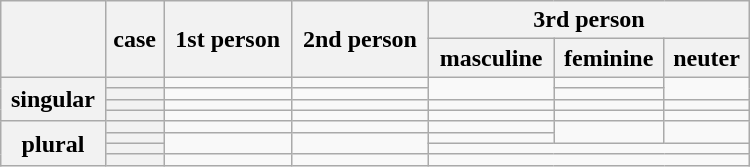<table class="wikitable" style="text-align:center;" width=500px>
<tr>
<th rowspan=2></th>
<th rowspan=2>case</th>
<th rowspan=2>1st person</th>
<th rowspan=2>2nd person</th>
<th colspan=3>3rd person</th>
</tr>
<tr>
<th>masculine</th>
<th>feminine</th>
<th>neuter</th>
</tr>
<tr>
<th rowspan=4>singular</th>
<th></th>
<td></td>
<td></td>
<td rowspan="2"></td>
<td></td>
<td rowspan="2"></td>
</tr>
<tr>
<th></th>
<td></td>
<td></td>
<td></td>
</tr>
<tr>
<th></th>
<td></td>
<td></td>
<td></td>
<td></td>
<td></td>
</tr>
<tr>
<th></th>
<td></td>
<td></td>
<td></td>
<td></td>
<td></td>
</tr>
<tr>
<th rowspan=4>plural</th>
<th></th>
<td></td>
<td></td>
<td></td>
<td rowspan="2"></td>
<td colspan="2" rowspan="2"></td>
</tr>
<tr>
<th></th>
<td rowspan="2"></td>
<td rowspan="2"></td>
<td></td>
</tr>
<tr>
<th></th>
<td colspan="3"></td>
</tr>
<tr>
<th></th>
<td></td>
<td></td>
<td colspan=3></td>
</tr>
</table>
